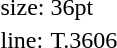<table style="margin-left:40px;">
<tr>
<td>size:</td>
<td>36pt</td>
</tr>
<tr>
<td>line:</td>
<td>T.3606</td>
</tr>
</table>
